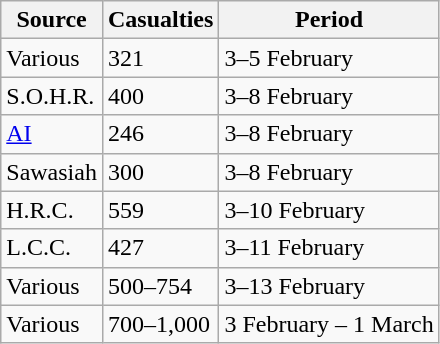<table class="wikitable">
<tr>
<th>Source</th>
<th>Casualties</th>
<th>Period</th>
</tr>
<tr valign=top>
<td>Various</td>
<td>321</td>
<td>3–5 February</td>
</tr>
<tr valign=top>
<td>S.O.H.R.</td>
<td>400</td>
<td>3–8 February</td>
</tr>
<tr valign=top>
<td><a href='#'>AI</a></td>
<td>246</td>
<td>3–8 February</td>
</tr>
<tr valign=top>
<td>Sawasiah</td>
<td>300</td>
<td>3–8 February</td>
</tr>
<tr valign=top>
<td>H.R.C.</td>
<td>559</td>
<td>3–10 February</td>
</tr>
<tr valign=top>
<td>L.C.C.</td>
<td>427</td>
<td>3–11 February</td>
</tr>
<tr valign=top>
<td>Various</td>
<td>500–754</td>
<td>3–13 February</td>
</tr>
<tr valign=top>
<td>Various</td>
<td>700–1,000</td>
<td>3 February – 1 March</td>
</tr>
</table>
